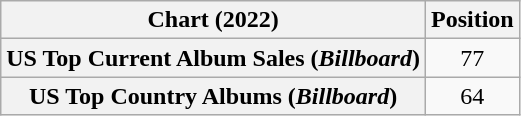<table class="wikitable sortable plainrowheaders" style="text-align:center">
<tr>
<th scope="col">Chart (2022)</th>
<th scope="col">Position</th>
</tr>
<tr>
<th scope="row">US Top Current Album Sales (<em>Billboard</em>)</th>
<td>77</td>
</tr>
<tr>
<th scope="row">US Top Country Albums (<em>Billboard</em>)</th>
<td>64</td>
</tr>
</table>
